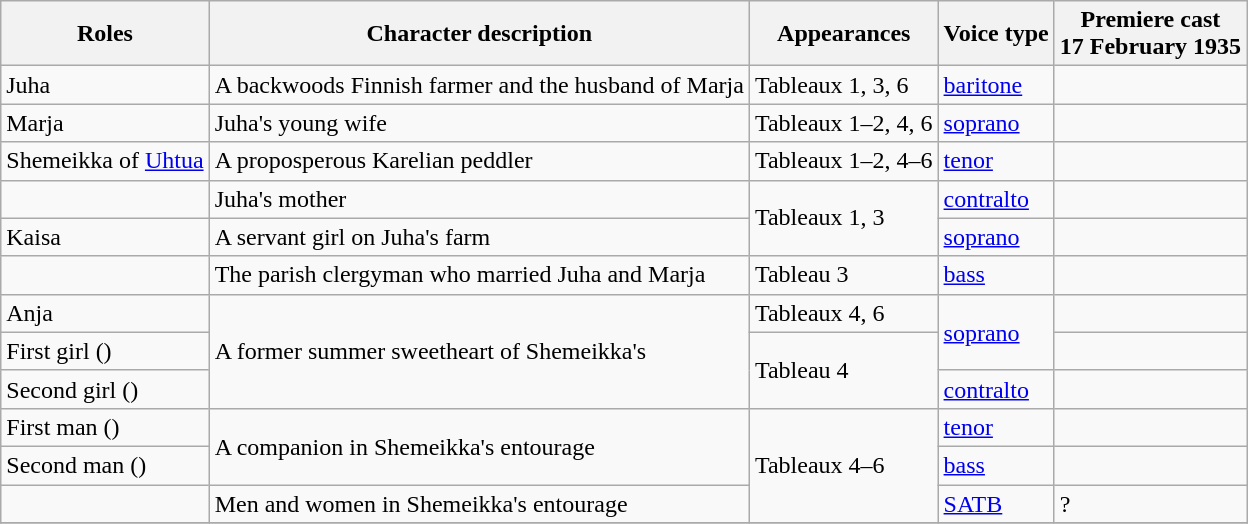<table class="wikitable sortable"; font-size: 95%">
<tr>
<th scope=col>Roles</th>
<th scope="col"class="unsortable">Character description</th>
<th scope="col"class="unsortable">Appearances</th>
<th scope=col>Voice type</th>
<th scope=col>Premiere cast<br>17 February 1935</th>
</tr>
<tr>
<td>Juha</td>
<td>A backwoods Finnish farmer and the husband of Marja</td>
<td>Tableaux 1, 3, 6</td>
<td><a href='#'>baritone</a></td>
<td></td>
</tr>
<tr>
<td>Marja</td>
<td>Juha's young wife</td>
<td>Tableaux 1–2, 4, 6</td>
<td><a href='#'>soprano</a></td>
<td></td>
</tr>
<tr>
<td>Shemeikka of <a href='#'>Uhtua</a></td>
<td>A proposperous Karelian peddler</td>
<td>Tableaux 1–2, 4–6</td>
<td><a href='#'>tenor</a></td>
<td></td>
</tr>
<tr>
<td></td>
<td>Juha's mother</td>
<td rowspan="2">Tableaux 1, 3</td>
<td><a href='#'>contralto</a></td>
<td></td>
</tr>
<tr>
<td>Kaisa</td>
<td>A servant girl on Juha's farm</td>
<td><a href='#'>soprano</a></td>
<td></td>
</tr>
<tr>
<td></td>
<td>The parish clergyman who married Juha and Marja</td>
<td>Tableau 3</td>
<td><a href='#'>bass</a></td>
<td></td>
</tr>
<tr>
<td>Anja</td>
<td rowspan="3">A former summer sweetheart of Shemeikka's</td>
<td>Tableaux 4, 6</td>
<td rowspan="2"><a href='#'>soprano</a></td>
<td></td>
</tr>
<tr>
<td>First girl ()</td>
<td rowspan="2">Tableau 4</td>
<td></td>
</tr>
<tr>
<td>Second girl ()</td>
<td><a href='#'>contralto</a></td>
<td></td>
</tr>
<tr>
<td>First man ()</td>
<td rowspan="2">A companion in Shemeikka's entourage</td>
<td rowspan="3">Tableaux 4–6</td>
<td><a href='#'>tenor</a></td>
<td></td>
</tr>
<tr>
<td>Second man ()</td>
<td><a href='#'>bass</a></td>
<td></td>
</tr>
<tr>
<td></td>
<td>Men and women in Shemeikka's entourage</td>
<td><a href='#'>SATB</a></td>
<td>?</td>
</tr>
<tr>
</tr>
</table>
